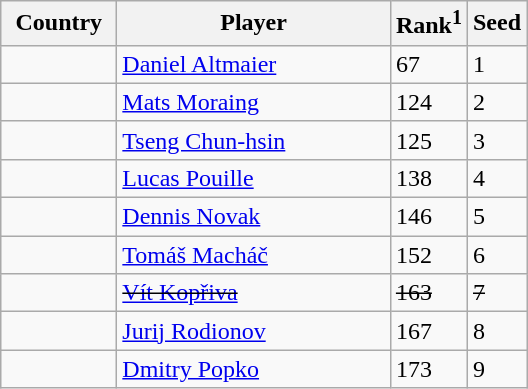<table class="sortable wikitable">
<tr>
<th width="70">Country</th>
<th width="175">Player</th>
<th>Rank<sup>1</sup></th>
<th>Seed</th>
</tr>
<tr>
<td></td>
<td><a href='#'>Daniel Altmaier</a></td>
<td>67</td>
<td>1</td>
</tr>
<tr>
<td></td>
<td><a href='#'>Mats Moraing</a></td>
<td>124</td>
<td>2</td>
</tr>
<tr>
<td></td>
<td><a href='#'>Tseng Chun-hsin</a></td>
<td>125</td>
<td>3</td>
</tr>
<tr>
<td></td>
<td><a href='#'>Lucas Pouille</a></td>
<td>138</td>
<td>4</td>
</tr>
<tr>
<td></td>
<td><a href='#'>Dennis Novak</a></td>
<td>146</td>
<td>5</td>
</tr>
<tr>
<td></td>
<td><a href='#'>Tomáš Macháč</a></td>
<td>152</td>
<td>6</td>
</tr>
<tr>
<td><s></s></td>
<td><s><a href='#'>Vít Kopřiva</a></s></td>
<td><s>163</s></td>
<td><s>7</s></td>
</tr>
<tr>
<td></td>
<td><a href='#'>Jurij Rodionov</a></td>
<td>167</td>
<td>8</td>
</tr>
<tr>
<td></td>
<td><a href='#'>Dmitry Popko</a></td>
<td>173</td>
<td>9</td>
</tr>
</table>
